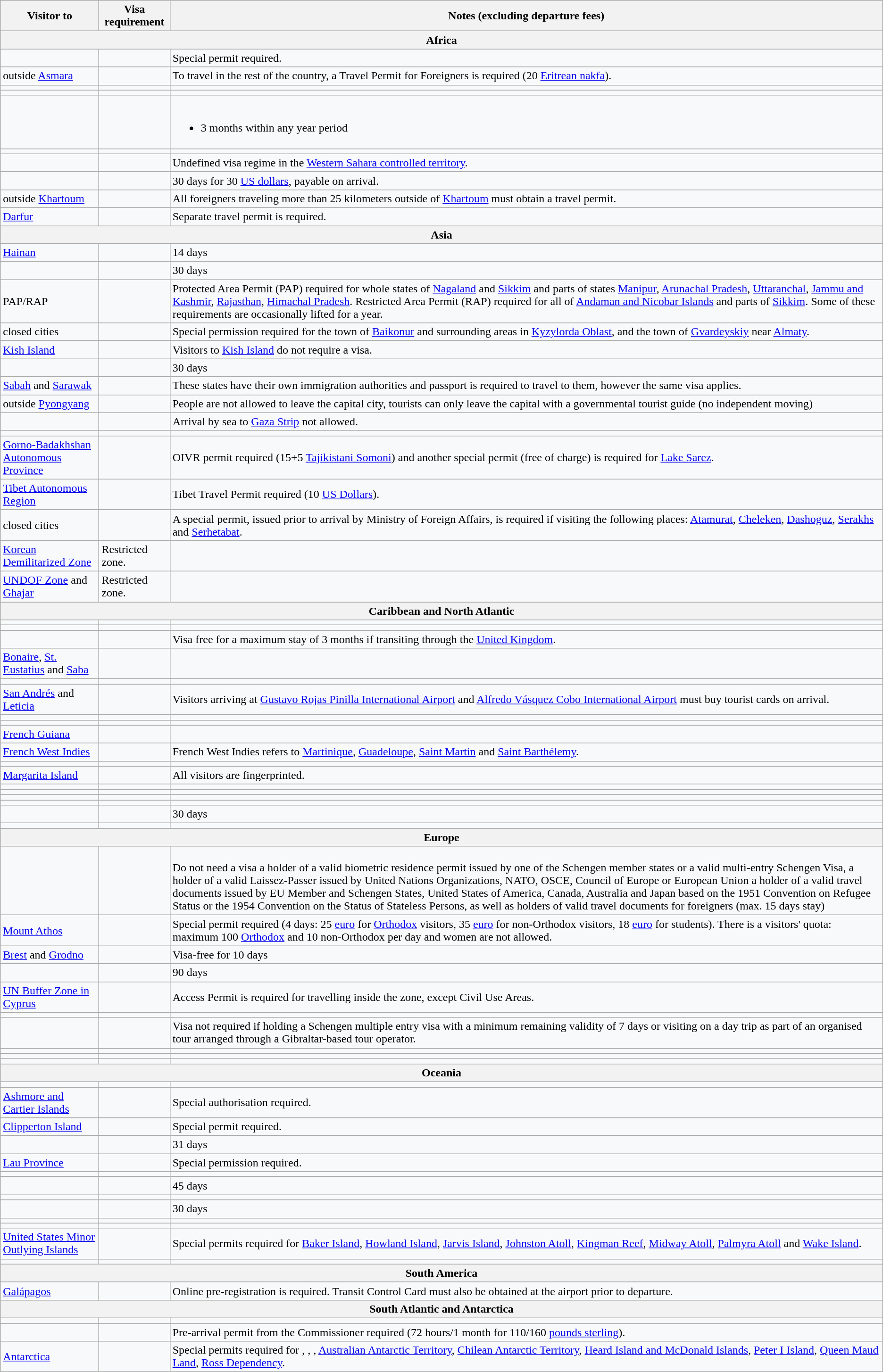<table class="wikitable sortable sticky-header mw-datatable" style="text-align: left; table-layout: fixed;background:#f8f9faff; ">
<tr>
<th>Visitor to</th>
<th>Visa requirement</th>
<th>Notes (excluding departure fees)</th>
</tr>
<tr>
<th colspan="3">Africa</th>
</tr>
<tr>
<td></td>
<td></td>
<td>Special permit required.</td>
</tr>
<tr>
<td> outside <a href='#'>Asmara</a></td>
<td></td>
<td>To travel in the rest of the country, a Travel Permit for Foreigners is required (20 <a href='#'>Eritrean nakfa</a>).</td>
</tr>
<tr>
<td></td>
<td></td>
<td></td>
</tr>
<tr>
<td></td>
<td></td>
<td></td>
</tr>
<tr>
<td></td>
<td></td>
<td><br><ul><li>3 months within any year period</li></ul></td>
</tr>
<tr>
<td></td>
<td></td>
<td></td>
</tr>
<tr>
<td></td>
<td></td>
<td>Undefined visa regime in the <a href='#'>Western Sahara controlled territory</a>.</td>
</tr>
<tr>
<td></td>
<td></td>
<td>30 days for 30 <a href='#'>US dollars</a>, payable on arrival.</td>
</tr>
<tr>
<td> outside <a href='#'>Khartoum</a></td>
<td></td>
<td>All foreigners traveling more than 25 kilometers outside of <a href='#'>Khartoum</a> must obtain a travel permit.</td>
</tr>
<tr>
<td> <a href='#'>Darfur</a></td>
<td></td>
<td>Separate travel permit is required.</td>
</tr>
<tr>
<th colspan="3">Asia</th>
</tr>
<tr>
<td> <a href='#'>Hainan</a></td>
<td></td>
<td>14 days</td>
</tr>
<tr>
<td></td>
<td></td>
<td>30 days</td>
</tr>
<tr>
<td> PAP/RAP</td>
<td></td>
<td>Protected Area Permit (PAP) required for whole states of <a href='#'>Nagaland</a> and <a href='#'>Sikkim</a> and parts of states <a href='#'>Manipur</a>, <a href='#'>Arunachal Pradesh</a>, <a href='#'>Uttaranchal</a>, <a href='#'>Jammu and Kashmir</a>, <a href='#'>Rajasthan</a>, <a href='#'>Himachal Pradesh</a>. Restricted Area Permit (RAP) required for all of <a href='#'>Andaman and Nicobar Islands</a> and parts of <a href='#'>Sikkim</a>. Some of these requirements are occasionally lifted for a year.</td>
</tr>
<tr>
<td> closed cities</td>
<td></td>
<td>Special permission required for the town of <a href='#'>Baikonur</a> and surrounding areas in <a href='#'>Kyzylorda Oblast</a>, and the town of <a href='#'>Gvardeyskiy</a> near <a href='#'>Almaty</a>.</td>
</tr>
<tr>
<td> <a href='#'>Kish Island</a></td>
<td></td>
<td>Visitors to <a href='#'>Kish Island</a> do not require a visa.</td>
</tr>
<tr>
<td></td>
<td></td>
<td>30 days</td>
</tr>
<tr>
<td> <a href='#'>Sabah</a> and <a href='#'>Sarawak</a></td>
<td></td>
<td>These states have their own immigration authorities and passport is required to travel to them, however the same visa applies.</td>
</tr>
<tr>
<td> outside <a href='#'>Pyongyang</a></td>
<td></td>
<td>People are not allowed to leave the capital city, tourists can only leave the capital with a governmental tourist guide (no independent moving)</td>
</tr>
<tr>
<td></td>
<td></td>
<td>Arrival by sea to <a href='#'>Gaza Strip</a> not allowed.</td>
</tr>
<tr>
<td></td>
<td></td>
<td></td>
</tr>
<tr>
<td> <a href='#'>Gorno-Badakhshan Autonomous Province</a></td>
<td></td>
<td>OIVR permit required (15+5 <a href='#'>Tajikistani Somoni</a>) and another special permit (free of charge) is required for <a href='#'>Lake Sarez</a>.</td>
</tr>
<tr>
<td> <a href='#'>Tibet Autonomous Region</a></td>
<td></td>
<td>Tibet Travel Permit required (10 <a href='#'>US Dollars</a>).</td>
</tr>
<tr>
<td> closed cities</td>
<td></td>
<td>A special permit, issued prior to arrival by Ministry of Foreign Affairs, is required if visiting the following places: <a href='#'>Atamurat</a>, <a href='#'>Cheleken</a>, <a href='#'>Dashoguz</a>, <a href='#'>Serakhs</a> and <a href='#'>Serhetabat</a>.</td>
</tr>
<tr>
<td> <a href='#'>Korean Demilitarized Zone</a></td>
<td>Restricted zone.</td>
<td></td>
</tr>
<tr>
<td> <a href='#'>UNDOF Zone</a> and <a href='#'>Ghajar</a></td>
<td>Restricted zone.</td>
<td></td>
</tr>
<tr>
<th colspan="3">Caribbean and North Atlantic</th>
</tr>
<tr>
<td></td>
<td></td>
<td></td>
</tr>
<tr>
<td></td>
<td></td>
<td></td>
</tr>
<tr>
<td></td>
<td></td>
<td>Visa free for a maximum stay of 3 months if transiting through the <a href='#'>United Kingdom</a>.</td>
</tr>
<tr>
<td> <a href='#'>Bonaire</a>, <a href='#'>St. Eustatius</a> and <a href='#'>Saba</a></td>
<td></td>
<td></td>
</tr>
<tr>
<td></td>
<td></td>
<td></td>
</tr>
<tr>
<td> <a href='#'>San Andrés</a> and <a href='#'>Leticia</a></td>
<td></td>
<td>Visitors arriving at <a href='#'>Gustavo Rojas Pinilla International Airport</a> and <a href='#'>Alfredo Vásquez Cobo International Airport</a> must buy tourist cards on arrival.</td>
</tr>
<tr>
<td></td>
<td></td>
<td></td>
</tr>
<tr>
<td></td>
<td></td>
<td></td>
</tr>
<tr>
<td> <a href='#'>French Guiana</a></td>
<td></td>
<td></td>
</tr>
<tr>
<td> <a href='#'>French West Indies</a></td>
<td></td>
<td>French West Indies refers to <a href='#'>Martinique</a>, <a href='#'>Guadeloupe</a>, <a href='#'>Saint Martin</a> and <a href='#'>Saint Barthélemy</a>.</td>
</tr>
<tr>
<td></td>
<td></td>
<td></td>
</tr>
<tr>
<td> <a href='#'>Margarita Island</a></td>
<td></td>
<td>All visitors are fingerprinted.</td>
</tr>
<tr>
<td></td>
<td></td>
<td></td>
</tr>
<tr>
<td></td>
<td></td>
<td></td>
</tr>
<tr>
<td></td>
<td></td>
<td></td>
</tr>
<tr>
<td></td>
<td></td>
<td></td>
</tr>
<tr>
<td></td>
<td></td>
<td>30 days</td>
</tr>
<tr>
<td></td>
<td></td>
<td></td>
</tr>
<tr>
<th colspan="3">Europe</th>
</tr>
<tr>
<td></td>
<td></td>
<td><br>Do not need a visa a holder of a valid biometric residence permit issued by one of the Schengen member states or a valid multi-entry Schengen Visa, a holder of a valid Laissez-Passer issued by United Nations Organizations, NATO, OSCE, Council of Europe or European Union a holder of a valid travel documents issued by EU Member and Schengen States, United States of America, Canada, Australia and Japan based on the 1951 Convention on Refugee Status or the 1954 Convention on the Status of Stateless Persons, as well as holders of valid travel documents for foreigners (max. 15 days stay)</td>
</tr>
<tr>
<td> <a href='#'>Mount Athos</a></td>
<td></td>
<td>Special permit required (4 days: 25 <a href='#'>euro</a> for <a href='#'>Orthodox</a> visitors, 35 <a href='#'>euro</a> for non-Orthodox visitors, 18 <a href='#'>euro</a> for students). There is a visitors' quota: maximum 100 <a href='#'>Orthodox</a> and 10 non-Orthodox per day and women are not allowed.</td>
</tr>
<tr>
<td> <a href='#'>Brest</a> and <a href='#'>Grodno</a></td>
<td></td>
<td>Visa-free for 10 days</td>
</tr>
<tr>
<td></td>
<td></td>
<td>90 days</td>
</tr>
<tr>
<td> <a href='#'>UN Buffer Zone in Cyprus</a></td>
<td></td>
<td>Access Permit is required for travelling inside the zone, except Civil Use Areas.</td>
</tr>
<tr>
<td></td>
<td></td>
<td></td>
</tr>
<tr>
<td></td>
<td></td>
<td>Visa not required if holding a Schengen multiple entry visa with a minimum remaining validity of 7 days or visiting on a day trip as part of an organised tour arranged through a Gibraltar-based tour operator.</td>
</tr>
<tr>
<td></td>
<td></td>
<td></td>
</tr>
<tr>
<td></td>
<td></td>
<td></td>
</tr>
<tr>
<td></td>
<td></td>
<td></td>
</tr>
<tr>
<th colspan="3">Oceania</th>
</tr>
<tr>
<td></td>
<td></td>
<td></td>
</tr>
<tr>
<td> <a href='#'>Ashmore and Cartier Islands</a></td>
<td></td>
<td>Special authorisation required.</td>
</tr>
<tr>
<td> <a href='#'>Clipperton Island</a></td>
<td></td>
<td>Special permit required.</td>
</tr>
<tr>
<td></td>
<td></td>
<td>31 days</td>
</tr>
<tr>
<td> <a href='#'>Lau Province</a></td>
<td></td>
<td>Special permission required.</td>
</tr>
<tr>
<td></td>
<td></td>
<td></td>
</tr>
<tr>
<td></td>
<td></td>
<td>45 days</td>
</tr>
<tr>
<td></td>
<td></td>
<td></td>
</tr>
<tr>
<td></td>
<td></td>
<td>30 days</td>
</tr>
<tr>
<td></td>
<td></td>
<td></td>
</tr>
<tr>
<td></td>
<td></td>
<td></td>
</tr>
<tr>
<td> <a href='#'>United States Minor Outlying Islands</a></td>
<td></td>
<td>Special permits required for <a href='#'>Baker Island</a>, <a href='#'>Howland Island</a>, <a href='#'>Jarvis Island</a>, <a href='#'>Johnston Atoll</a>, <a href='#'>Kingman Reef</a>, <a href='#'>Midway Atoll</a>, <a href='#'>Palmyra Atoll</a> and <a href='#'>Wake Island</a>.</td>
</tr>
<tr>
<td></td>
<td></td>
<td></td>
</tr>
<tr>
<th colspan="3">South America</th>
</tr>
<tr>
<td> <a href='#'>Galápagos</a></td>
<td></td>
<td>Online pre-registration is required. Transit Control Card must also be obtained at the airport prior to departure.</td>
</tr>
<tr>
<th colspan="3">South Atlantic and Antarctica</th>
</tr>
<tr>
<td></td>
<td></td>
<td></td>
</tr>
<tr>
<td></td>
<td></td>
<td>Pre-arrival permit from the Commissioner required (72 hours/1 month for 110/160 <a href='#'>pounds sterling</a>).</td>
</tr>
<tr>
<td><a href='#'>Antarctica</a></td>
<td></td>
<td>Special permits required for , , ,  <a href='#'>Australian Antarctic Territory</a>,  <a href='#'>Chilean Antarctic Territory</a>,  <a href='#'>Heard Island and McDonald Islands</a>,  <a href='#'>Peter I Island</a>,  <a href='#'>Queen Maud Land</a>,  <a href='#'>Ross Dependency</a>.</td>
</tr>
</table>
